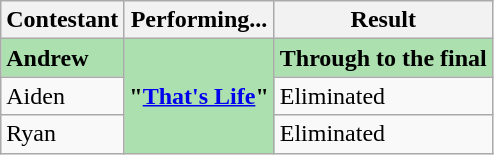<table class="wikitable">
<tr>
<th>Contestant</th>
<th>Performing...</th>
<th>Result</th>
</tr>
<tr>
<td style="background:#ACE1AF;"><strong>Andrew</strong></td>
<td rowspan="3" style="background:#ACE1AF;"><strong>"<a href='#'>That's Life</a>"</strong></td>
<td style="background:#ACE1AF;"><strong>Through to the final</strong></td>
</tr>
<tr>
<td>Aiden</td>
<td>Eliminated</td>
</tr>
<tr>
<td>Ryan</td>
<td>Eliminated</td>
</tr>
</table>
